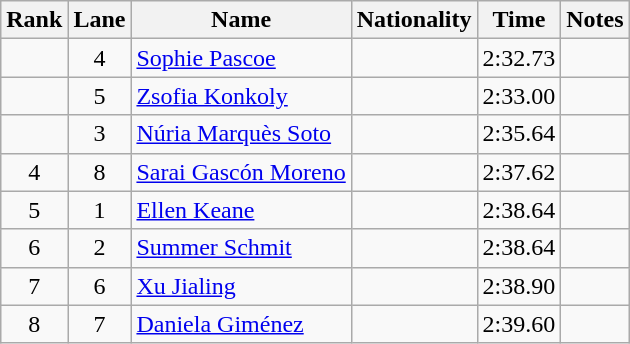<table class="wikitable sortable" style="text-align:center">
<tr>
<th>Rank</th>
<th>Lane</th>
<th>Name</th>
<th>Nationality</th>
<th>Time</th>
<th>Notes</th>
</tr>
<tr>
<td></td>
<td>4</td>
<td align=left><a href='#'>Sophie Pascoe</a></td>
<td align=left></td>
<td>2:32.73</td>
<td></td>
</tr>
<tr>
<td></td>
<td>5</td>
<td align=left><a href='#'>Zsofia Konkoly</a></td>
<td align=left></td>
<td>2:33.00</td>
<td></td>
</tr>
<tr>
<td></td>
<td>3</td>
<td align=left><a href='#'>Núria Marquès Soto</a></td>
<td align=left></td>
<td>2:35.64</td>
<td></td>
</tr>
<tr>
<td>4</td>
<td>8</td>
<td align=left><a href='#'>Sarai Gascón Moreno</a></td>
<td align=left></td>
<td>2:37.62</td>
<td></td>
</tr>
<tr>
<td>5</td>
<td>1</td>
<td align=left><a href='#'>Ellen Keane</a></td>
<td align=left></td>
<td>2:38.64</td>
<td></td>
</tr>
<tr>
<td>6</td>
<td>2</td>
<td align=left><a href='#'>Summer Schmit</a></td>
<td align=left></td>
<td>2:38.64</td>
<td></td>
</tr>
<tr>
<td>7</td>
<td>6</td>
<td align=left><a href='#'>Xu Jialing</a></td>
<td align=left></td>
<td>2:38.90</td>
<td></td>
</tr>
<tr>
<td>8</td>
<td>7</td>
<td align=left><a href='#'>Daniela Giménez</a></td>
<td align=left></td>
<td>2:39.60</td>
<td></td>
</tr>
</table>
